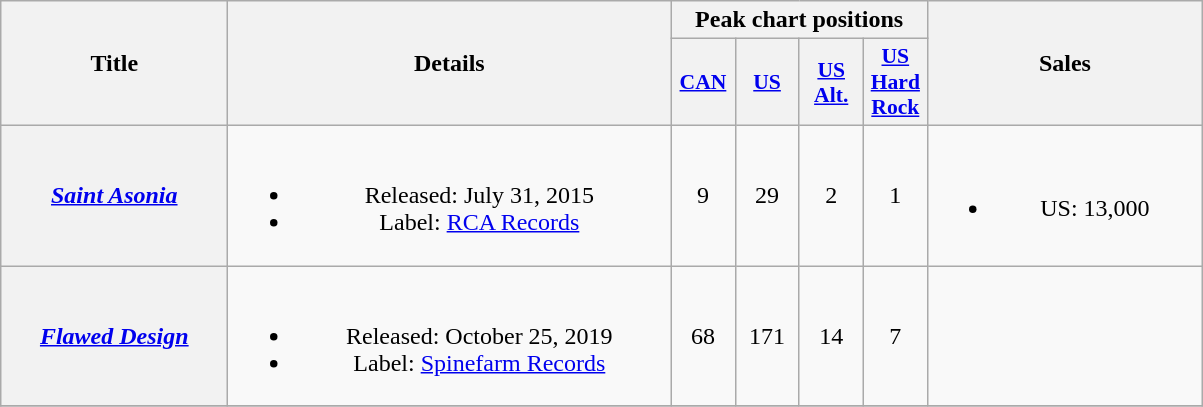<table class="wikitable plainrowheaders" style="text-align:center;">
<tr>
<th scope="col" rowspan="2" style="width:9em;">Title</th>
<th scope="col" rowspan="2" style="width:18em;">Details</th>
<th scope="col" colspan="4">Peak chart positions</th>
<th scope="col" rowspan="2" style="width:11em;">Sales</th>
</tr>
<tr>
<th scope="col" style="width:2.5em;font-size:90%;"><a href='#'>CAN</a><br></th>
<th scope="col" style="width:2.5em;font-size:90%;"><a href='#'>US</a><br></th>
<th scope="col" style="width:2.5em;font-size:90%;"><a href='#'>US<br>Alt.</a><br></th>
<th scope="col" style="width:2.5em;font-size:90%;"><a href='#'>US<br>Hard<br>Rock</a><br></th>
</tr>
<tr>
<th scope="row"><em><a href='#'>Saint Asonia</a></em></th>
<td><br><ul><li>Released: July 31, 2015</li><li>Label: <a href='#'>RCA Records</a></li></ul></td>
<td>9</td>
<td>29</td>
<td>2</td>
<td>1</td>
<td><br><ul><li>US: 13,000</li></ul></td>
</tr>
<tr>
<th scope="row"><em><a href='#'>Flawed Design</a></em></th>
<td><br><ul><li>Released: October 25, 2019</li><li>Label: <a href='#'>Spinefarm Records</a></li></ul></td>
<td>68</td>
<td>171</td>
<td>14</td>
<td>7</td>
<td></td>
</tr>
<tr>
</tr>
</table>
